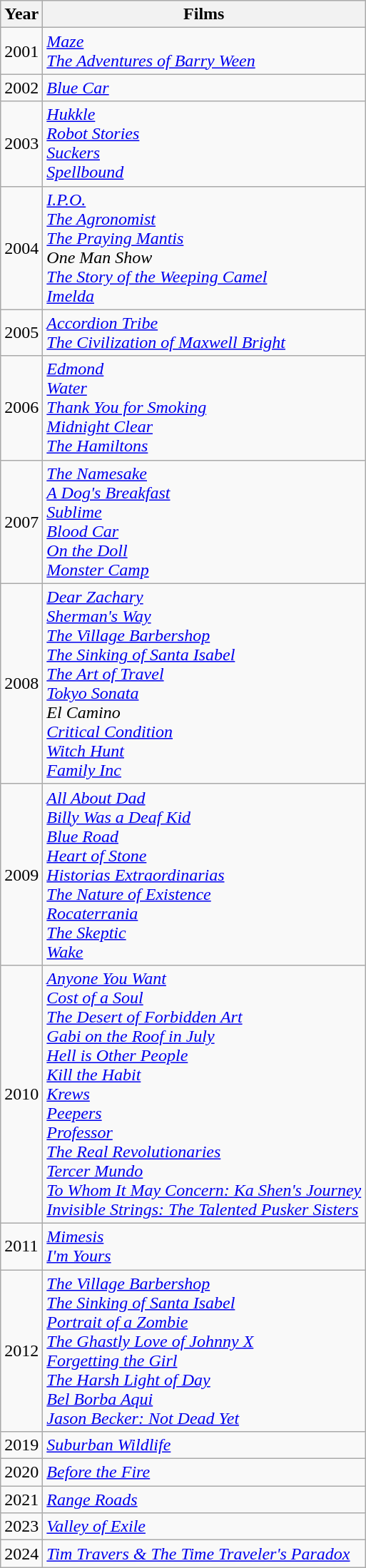<table class="wikitable">
<tr>
<th>Year</th>
<th>Films</th>
</tr>
<tr>
<td>2001</td>
<td><em><a href='#'>Maze</a></em><br><em><a href='#'>The Adventures of Barry Ween</a></em></td>
</tr>
<tr>
<td>2002</td>
<td><em><a href='#'>Blue Car</a></em></td>
</tr>
<tr>
<td>2003</td>
<td><em><a href='#'>Hukkle</a></em><br><em><a href='#'>Robot Stories</a></em><br><em><a href='#'>Suckers</a></em><br><em><a href='#'>Spellbound</a></em></td>
</tr>
<tr>
<td>2004</td>
<td><em><a href='#'>I.P.O.</a></em><br><em><a href='#'>The Agronomist</a></em><br><em><a href='#'>The Praying Mantis</a></em><br><em>One Man Show</em><br><em><a href='#'>The Story of the Weeping Camel</a></em><br><em><a href='#'>Imelda</a></em></td>
</tr>
<tr>
<td>2005</td>
<td><em><a href='#'>Accordion Tribe</a></em><br><em><a href='#'>The Civilization of Maxwell Bright</a></em></td>
</tr>
<tr>
<td>2006</td>
<td><em><a href='#'>Edmond</a></em><br><em><a href='#'>Water</a></em><br><em><a href='#'>Thank You for Smoking</a></em><br><em><a href='#'>Midnight Clear</a></em><br><em><a href='#'>The Hamiltons</a></em></td>
</tr>
<tr>
<td>2007</td>
<td><em><a href='#'>The Namesake</a></em><br><em><a href='#'>A Dog's Breakfast</a></em><br><em><a href='#'>Sublime</a></em><br><em><a href='#'>Blood Car</a></em><br><em><a href='#'>On the Doll</a></em><br><em><a href='#'>Monster Camp</a></em></td>
</tr>
<tr>
<td>2008</td>
<td><em><a href='#'>Dear Zachary</a></em><br><em><a href='#'>Sherman's Way</a></em><br><em><a href='#'>The Village Barbershop</a></em><br><em><a href='#'>The Sinking of Santa Isabel</a></em><br><em><a href='#'>The Art of Travel</a></em><br><em><a href='#'>Tokyo Sonata</a></em><br><em>El Camino</em><br><em><a href='#'>Critical Condition</a></em><br><em><a href='#'>Witch Hunt</a></em><br><em><a href='#'>Family Inc</a></em></td>
</tr>
<tr>
<td>2009</td>
<td><em><a href='#'>All About Dad</a></em><br><em><a href='#'>Billy Was a Deaf Kid</a></em><br><em><a href='#'>Blue Road</a></em><br><em><a href='#'>Heart of Stone</a></em><br><em><a href='#'>Historias Extraordinarias</a></em><br><em><a href='#'>The Nature of Existence</a></em><br><em><a href='#'>Rocaterrania</a></em><br><em><a href='#'>The Skeptic</a></em><br><em><a href='#'>Wake</a></em></td>
</tr>
<tr>
<td>2010</td>
<td><em><a href='#'>Anyone You Want</a></em><br><em><a href='#'>Cost of a Soul</a></em><br><em><a href='#'>The Desert of Forbidden Art</a></em><br><em><a href='#'>Gabi on the Roof in July</a></em><br><em><a href='#'>Hell is Other People</a></em><br><em><a href='#'>Kill the Habit</a></em><br><em><a href='#'>Krews</a></em><br><em><a href='#'>Peepers</a></em><br><em><a href='#'>Professor</a></em><br><em><a href='#'>The Real Revolutionaries</a></em><br><em><a href='#'>Tercer Mundo</a></em><br><em><a href='#'>To Whom It May Concern: Ka Shen's Journey</a></em><br><em><a href='#'>Invisible Strings: The Talented Pusker Sisters</a></em></td>
</tr>
<tr>
<td>2011</td>
<td><em><a href='#'>Mimesis</a></em><br><em><a href='#'>I'm Yours</a></em></td>
</tr>
<tr>
<td>2012</td>
<td><em><a href='#'>The Village Barbershop</a></em><br><em><a href='#'>The Sinking of Santa Isabel</a></em><br><em><a href='#'>Portrait of a Zombie</a></em><br><em><a href='#'>The Ghastly Love of Johnny X</a></em><br><em><a href='#'>Forgetting the Girl</a></em><br><em><a href='#'>The Harsh Light of Day</a></em><br><em><a href='#'>Bel Borba Aqui</a></em><br><em><a href='#'>Jason Becker: Not Dead Yet</a></em></td>
</tr>
<tr>
<td>2019</td>
<td><em><a href='#'>Suburban Wildlife</a></em></td>
</tr>
<tr>
<td>2020</td>
<td><em><a href='#'>Before the Fire</a></em></td>
</tr>
<tr>
<td>2021</td>
<td><em><a href='#'>Range Roads</a></em></td>
</tr>
<tr>
<td>2023</td>
<td><em><a href='#'>Valley of Exile</a></em></td>
</tr>
<tr>
<td>2024</td>
<td><em><a href='#'>Tim Travers & The Time Traveler's Paradox</a></em></td>
</tr>
</table>
